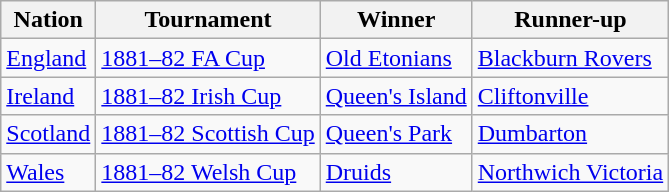<table class="wikitable">
<tr>
<th>Nation</th>
<th>Tournament</th>
<th>Winner</th>
<th>Runner-up</th>
</tr>
<tr>
<td> <a href='#'>England</a></td>
<td><a href='#'>1881–82 FA Cup</a></td>
<td><a href='#'>Old Etonians</a></td>
<td><a href='#'>Blackburn Rovers</a></td>
</tr>
<tr>
<td> <a href='#'>Ireland</a></td>
<td><a href='#'>1881–82 Irish Cup</a></td>
<td><a href='#'>Queen's Island</a></td>
<td><a href='#'>Cliftonville</a></td>
</tr>
<tr>
<td> <a href='#'>Scotland</a></td>
<td><a href='#'>1881–82 Scottish Cup</a></td>
<td><a href='#'>Queen's Park</a></td>
<td><a href='#'>Dumbarton</a></td>
</tr>
<tr>
<td> <a href='#'>Wales</a></td>
<td><a href='#'>1881–82 Welsh Cup</a></td>
<td><a href='#'>Druids</a></td>
<td><a href='#'>Northwich Victoria</a></td>
</tr>
</table>
